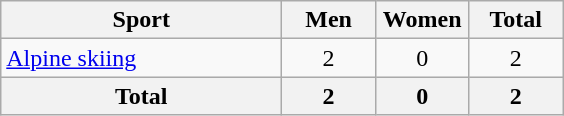<table class="wikitable sortable" style="text-align:center;">
<tr>
<th width=180>Sport</th>
<th width=55>Men</th>
<th width=55>Women</th>
<th width=55>Total</th>
</tr>
<tr>
<td align=left><a href='#'>Alpine skiing</a></td>
<td>2</td>
<td>0</td>
<td>2</td>
</tr>
<tr>
<th>Total</th>
<th>2</th>
<th>0</th>
<th>2</th>
</tr>
</table>
